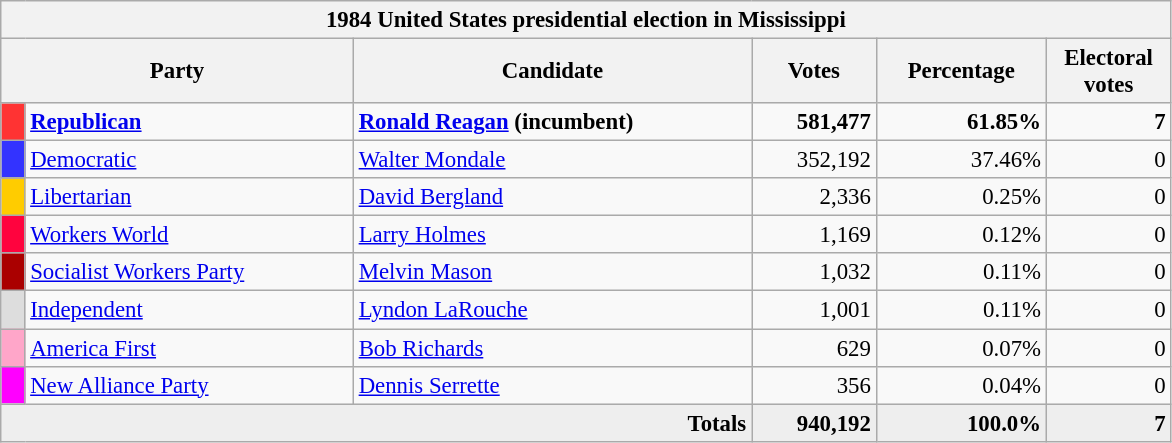<table class="wikitable" style="font-size: 95%;">
<tr>
<th colspan="6">1984 United States presidential election in Mississippi</th>
</tr>
<tr>
<th colspan="2" style="width: 15em">Party</th>
<th style="width: 17em">Candidate</th>
<th style="width: 5em">Votes</th>
<th style="width: 7em">Percentage</th>
<th style="width: 5em">Electoral votes</th>
</tr>
<tr>
<th style="background:#f33; width:3px;"></th>
<td style="width: 130px"><strong><a href='#'>Republican</a></strong></td>
<td><strong><a href='#'>Ronald Reagan</a> (incumbent)</strong></td>
<td style="text-align:right;"><strong>581,477</strong></td>
<td style="text-align:right;"><strong>61.85%</strong></td>
<td style="text-align:right;"><strong>7</strong></td>
</tr>
<tr>
<th style="background:#33f; width:3px;"></th>
<td style="width: 130px"><a href='#'>Democratic</a></td>
<td><a href='#'>Walter Mondale</a></td>
<td style="text-align:right;">352,192</td>
<td style="text-align:right;">37.46%</td>
<td style="text-align:right;">0</td>
</tr>
<tr>
<th style="background:#FFCC00; width:3px;"></th>
<td style="width: 130px"><a href='#'>Libertarian</a></td>
<td><a href='#'>David Bergland</a></td>
<td style="text-align:right;">2,336</td>
<td style="text-align:right;">0.25%</td>
<td style="text-align:right;">0</td>
</tr>
<tr>
<th style="background: #FF033E; width:3px;"></th>
<td style="width: 130px"><a href='#'>Workers World</a></td>
<td><a href='#'>Larry Holmes</a></td>
<td style="text-align:right;">1,169</td>
<td style="text-align:right;">0.12%</td>
<td style="text-align:right;">0</td>
</tr>
<tr>
<th style="background: #aa0000; width:3px;"></th>
<td style="width: 130px"><a href='#'>Socialist Workers Party</a></td>
<td><a href='#'>Melvin Mason</a></td>
<td style="text-align:right;">1,032</td>
<td style="text-align:right;">0.11%</td>
<td style="text-align:right;">0</td>
</tr>
<tr>
<th style="background:#DDDDDD; width:3px;"></th>
<td style="width: 130px"><a href='#'>Independent</a></td>
<td><a href='#'>Lyndon LaRouche</a></td>
<td style="text-align:right;">1,001</td>
<td style="text-align:right;">0.11%</td>
<td style="text-align:right;">0</td>
</tr>
<tr>
<th style="background:#FFA6C9; width:3px;"></th>
<td style="width: 130px"><a href='#'>America First</a></td>
<td><a href='#'>Bob Richards</a></td>
<td style="text-align:right;">629</td>
<td style="text-align:right;">0.07%</td>
<td style="text-align:right;">0</td>
</tr>
<tr>
<th style="background: #FF00FF; width:3px;"></th>
<td style="width: 130px"><a href='#'>New Alliance Party</a></td>
<td><a href='#'>Dennis Serrette</a></td>
<td style="text-align:right;">356</td>
<td style="text-align:right;">0.04%</td>
<td style="text-align:right;">0</td>
</tr>
<tr style="background:#eee; text-align:right;">
<td colspan="3"><strong>Totals</strong></td>
<td><strong>940,192</strong></td>
<td><strong>100.0%</strong></td>
<td><strong>7</strong></td>
</tr>
</table>
